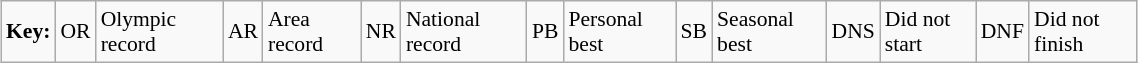<table class="wikitable" width="60%" style="margin:0.5em auto; font-size:90%;position:relative;">
<tr>
<td><strong>Key:</strong></td>
<td align="center">OR</td>
<td>Olympic record</td>
<td align="center">AR</td>
<td>Area record</td>
<td align="center">NR</td>
<td>National record</td>
<td align="center">PB</td>
<td>Personal best</td>
<td align="center">SB</td>
<td>Seasonal best</td>
<td align="center">DNS</td>
<td>Did not start</td>
<td align="center">DNF</td>
<td>Did not finish</td>
</tr>
</table>
